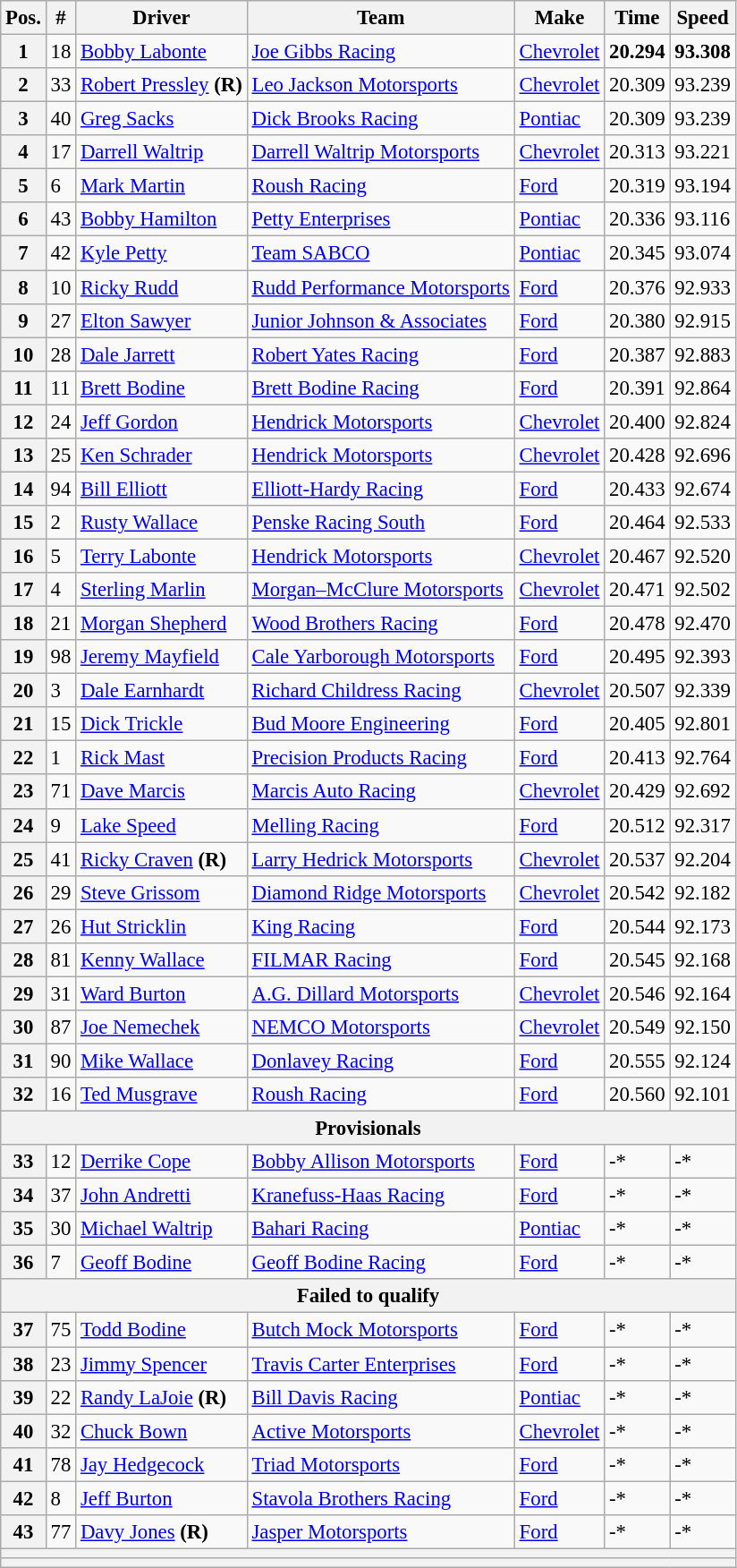<table class="wikitable" style="font-size:95%">
<tr>
<th>Pos.</th>
<th>#</th>
<th>Driver</th>
<th>Team</th>
<th>Make</th>
<th>Time</th>
<th>Speed</th>
</tr>
<tr>
<th>1</th>
<td>18</td>
<td><a href='#'>Bobby Labonte</a></td>
<td><a href='#'>Joe Gibbs Racing</a></td>
<td><a href='#'>Chevrolet</a></td>
<td><strong>20.294</strong></td>
<td><strong>93.308</strong></td>
</tr>
<tr>
<th>2</th>
<td>33</td>
<td><a href='#'>Robert Pressley</a> <strong>(R)</strong></td>
<td><a href='#'>Leo Jackson Motorsports</a></td>
<td><a href='#'>Chevrolet</a></td>
<td>20.309</td>
<td>93.239</td>
</tr>
<tr>
<th>3</th>
<td>40</td>
<td><a href='#'>Greg Sacks</a></td>
<td><a href='#'>Dick Brooks Racing</a></td>
<td><a href='#'>Pontiac</a></td>
<td>20.309</td>
<td>93.239</td>
</tr>
<tr>
<th>4</th>
<td>17</td>
<td><a href='#'>Darrell Waltrip</a></td>
<td><a href='#'>Darrell Waltrip Motorsports</a></td>
<td><a href='#'>Chevrolet</a></td>
<td>20.313</td>
<td>93.221</td>
</tr>
<tr>
<th>5</th>
<td>6</td>
<td><a href='#'>Mark Martin</a></td>
<td><a href='#'>Roush Racing</a></td>
<td><a href='#'>Ford</a></td>
<td>20.319</td>
<td>93.194</td>
</tr>
<tr>
<th>6</th>
<td>43</td>
<td><a href='#'>Bobby Hamilton</a></td>
<td><a href='#'>Petty Enterprises</a></td>
<td><a href='#'>Pontiac</a></td>
<td>20.336</td>
<td>93.116</td>
</tr>
<tr>
<th>7</th>
<td>42</td>
<td><a href='#'>Kyle Petty</a></td>
<td><a href='#'>Team SABCO</a></td>
<td><a href='#'>Pontiac</a></td>
<td>20.345</td>
<td>93.074</td>
</tr>
<tr>
<th>8</th>
<td>10</td>
<td><a href='#'>Ricky Rudd</a></td>
<td><a href='#'>Rudd Performance Motorsports</a></td>
<td><a href='#'>Ford</a></td>
<td>20.376</td>
<td>92.933</td>
</tr>
<tr>
<th>9</th>
<td>27</td>
<td><a href='#'>Elton Sawyer</a></td>
<td><a href='#'>Junior Johnson & Associates</a></td>
<td><a href='#'>Ford</a></td>
<td>20.380</td>
<td>92.915</td>
</tr>
<tr>
<th>10</th>
<td>28</td>
<td><a href='#'>Dale Jarrett</a></td>
<td><a href='#'>Robert Yates Racing</a></td>
<td><a href='#'>Ford</a></td>
<td>20.387</td>
<td>92.883</td>
</tr>
<tr>
<th>11</th>
<td>11</td>
<td><a href='#'>Brett Bodine</a></td>
<td><a href='#'>Brett Bodine Racing</a></td>
<td><a href='#'>Ford</a></td>
<td>20.391</td>
<td>92.864</td>
</tr>
<tr>
<th>12</th>
<td>24</td>
<td><a href='#'>Jeff Gordon</a></td>
<td><a href='#'>Hendrick Motorsports</a></td>
<td><a href='#'>Chevrolet</a></td>
<td>20.400</td>
<td>92.824</td>
</tr>
<tr>
<th>13</th>
<td>25</td>
<td><a href='#'>Ken Schrader</a></td>
<td><a href='#'>Hendrick Motorsports</a></td>
<td><a href='#'>Chevrolet</a></td>
<td>20.428</td>
<td>92.696</td>
</tr>
<tr>
<th>14</th>
<td>94</td>
<td><a href='#'>Bill Elliott</a></td>
<td><a href='#'>Elliott-Hardy Racing</a></td>
<td><a href='#'>Ford</a></td>
<td>20.433</td>
<td>92.674</td>
</tr>
<tr>
<th>15</th>
<td>2</td>
<td><a href='#'>Rusty Wallace</a></td>
<td><a href='#'>Penske Racing South</a></td>
<td><a href='#'>Ford</a></td>
<td>20.464</td>
<td>92.533</td>
</tr>
<tr>
<th>16</th>
<td>5</td>
<td><a href='#'>Terry Labonte</a></td>
<td><a href='#'>Hendrick Motorsports</a></td>
<td><a href='#'>Chevrolet</a></td>
<td>20.467</td>
<td>92.520</td>
</tr>
<tr>
<th>17</th>
<td>4</td>
<td><a href='#'>Sterling Marlin</a></td>
<td><a href='#'>Morgan–McClure Motorsports</a></td>
<td><a href='#'>Chevrolet</a></td>
<td>20.471</td>
<td>92.502</td>
</tr>
<tr>
<th>18</th>
<td>21</td>
<td><a href='#'>Morgan Shepherd</a></td>
<td><a href='#'>Wood Brothers Racing</a></td>
<td><a href='#'>Ford</a></td>
<td>20.478</td>
<td>92.470</td>
</tr>
<tr>
<th>19</th>
<td>98</td>
<td><a href='#'>Jeremy Mayfield</a></td>
<td><a href='#'>Cale Yarborough Motorsports</a></td>
<td><a href='#'>Ford</a></td>
<td>20.495</td>
<td>92.393</td>
</tr>
<tr>
<th>20</th>
<td>3</td>
<td><a href='#'>Dale Earnhardt</a></td>
<td><a href='#'>Richard Childress Racing</a></td>
<td><a href='#'>Chevrolet</a></td>
<td>20.507</td>
<td>92.339</td>
</tr>
<tr>
<th>21</th>
<td>15</td>
<td><a href='#'>Dick Trickle</a></td>
<td><a href='#'>Bud Moore Engineering</a></td>
<td><a href='#'>Ford</a></td>
<td>20.405</td>
<td>92.801</td>
</tr>
<tr>
<th>22</th>
<td>1</td>
<td><a href='#'>Rick Mast</a></td>
<td><a href='#'>Precision Products Racing</a></td>
<td><a href='#'>Ford</a></td>
<td>20.413</td>
<td>92.764</td>
</tr>
<tr>
<th>23</th>
<td>71</td>
<td><a href='#'>Dave Marcis</a></td>
<td><a href='#'>Marcis Auto Racing</a></td>
<td><a href='#'>Chevrolet</a></td>
<td>20.429</td>
<td>92.692</td>
</tr>
<tr>
<th>24</th>
<td>9</td>
<td><a href='#'>Lake Speed</a></td>
<td><a href='#'>Melling Racing</a></td>
<td><a href='#'>Ford</a></td>
<td>20.512</td>
<td>92.317</td>
</tr>
<tr>
<th>25</th>
<td>41</td>
<td><a href='#'>Ricky Craven</a> <strong>(R)</strong></td>
<td><a href='#'>Larry Hedrick Motorsports</a></td>
<td><a href='#'>Chevrolet</a></td>
<td>20.537</td>
<td>92.204</td>
</tr>
<tr>
<th>26</th>
<td>29</td>
<td><a href='#'>Steve Grissom</a></td>
<td><a href='#'>Diamond Ridge Motorsports</a></td>
<td><a href='#'>Chevrolet</a></td>
<td>20.542</td>
<td>92.182</td>
</tr>
<tr>
<th>27</th>
<td>26</td>
<td><a href='#'>Hut Stricklin</a></td>
<td><a href='#'>King Racing</a></td>
<td><a href='#'>Ford</a></td>
<td>20.544</td>
<td>92.173</td>
</tr>
<tr>
<th>28</th>
<td>81</td>
<td><a href='#'>Kenny Wallace</a></td>
<td><a href='#'>FILMAR Racing</a></td>
<td><a href='#'>Ford</a></td>
<td>20.545</td>
<td>92.168</td>
</tr>
<tr>
<th>29</th>
<td>31</td>
<td><a href='#'>Ward Burton</a></td>
<td><a href='#'>A.G. Dillard Motorsports</a></td>
<td><a href='#'>Chevrolet</a></td>
<td>20.546</td>
<td>92.164</td>
</tr>
<tr>
<th>30</th>
<td>87</td>
<td><a href='#'>Joe Nemechek</a></td>
<td><a href='#'>NEMCO Motorsports</a></td>
<td><a href='#'>Chevrolet</a></td>
<td>20.549</td>
<td>92.150</td>
</tr>
<tr>
<th>31</th>
<td>90</td>
<td><a href='#'>Mike Wallace</a></td>
<td><a href='#'>Donlavey Racing</a></td>
<td><a href='#'>Ford</a></td>
<td>20.555</td>
<td>92.124</td>
</tr>
<tr>
<th>32</th>
<td>16</td>
<td><a href='#'>Ted Musgrave</a></td>
<td><a href='#'>Roush Racing</a></td>
<td><a href='#'>Ford</a></td>
<td>20.560</td>
<td>92.101</td>
</tr>
<tr>
<th colspan="7">Provisionals</th>
</tr>
<tr>
<th>33</th>
<td>12</td>
<td><a href='#'>Derrike Cope</a></td>
<td><a href='#'>Bobby Allison Motorsports</a></td>
<td><a href='#'>Ford</a></td>
<td>-*</td>
<td>-*</td>
</tr>
<tr>
<th>34</th>
<td>37</td>
<td><a href='#'>John Andretti</a></td>
<td><a href='#'>Kranefuss-Haas Racing</a></td>
<td><a href='#'>Ford</a></td>
<td>-*</td>
<td>-*</td>
</tr>
<tr>
<th>35</th>
<td>30</td>
<td><a href='#'>Michael Waltrip</a></td>
<td><a href='#'>Bahari Racing</a></td>
<td><a href='#'>Pontiac</a></td>
<td>-*</td>
<td>-*</td>
</tr>
<tr>
<th>36</th>
<td>7</td>
<td><a href='#'>Geoff Bodine</a></td>
<td><a href='#'>Geoff Bodine Racing</a></td>
<td><a href='#'>Ford</a></td>
<td>-*</td>
<td>-*</td>
</tr>
<tr>
<th colspan="7">Failed to qualify</th>
</tr>
<tr>
<th>37</th>
<td>75</td>
<td><a href='#'>Todd Bodine</a></td>
<td><a href='#'>Butch Mock Motorsports</a></td>
<td><a href='#'>Ford</a></td>
<td>-*</td>
<td>-*</td>
</tr>
<tr>
<th>38</th>
<td>23</td>
<td><a href='#'>Jimmy Spencer</a></td>
<td><a href='#'>Travis Carter Enterprises</a></td>
<td><a href='#'>Ford</a></td>
<td>-*</td>
<td>-*</td>
</tr>
<tr>
<th>39</th>
<td>22</td>
<td><a href='#'>Randy LaJoie</a> <strong>(R)</strong></td>
<td><a href='#'>Bill Davis Racing</a></td>
<td><a href='#'>Pontiac</a></td>
<td>-*</td>
<td>-*</td>
</tr>
<tr>
<th>40</th>
<td>32</td>
<td><a href='#'>Chuck Bown</a></td>
<td><a href='#'>Active Motorsports</a></td>
<td><a href='#'>Chevrolet</a></td>
<td>-*</td>
<td>-*</td>
</tr>
<tr>
<th>41</th>
<td>78</td>
<td><a href='#'>Jay Hedgecock</a></td>
<td><a href='#'>Triad Motorsports</a></td>
<td><a href='#'>Ford</a></td>
<td>-*</td>
<td>-*</td>
</tr>
<tr>
<th>42</th>
<td>8</td>
<td><a href='#'>Jeff Burton</a></td>
<td><a href='#'>Stavola Brothers Racing</a></td>
<td><a href='#'>Ford</a></td>
<td>-*</td>
<td>-*</td>
</tr>
<tr>
<th>43</th>
<td>77</td>
<td><a href='#'>Davy Jones</a> <strong>(R)</strong></td>
<td><a href='#'>Jasper Motorsports</a></td>
<td><a href='#'>Ford</a></td>
<td>-*</td>
<td>-*</td>
</tr>
<tr>
<th colspan="7"></th>
</tr>
<tr>
<th colspan="7"></th>
</tr>
</table>
